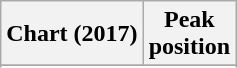<table class="wikitable sortable plainrowheaders">
<tr>
<th>Chart (2017)</th>
<th>Peak<br>position</th>
</tr>
<tr>
</tr>
<tr>
</tr>
<tr>
</tr>
</table>
